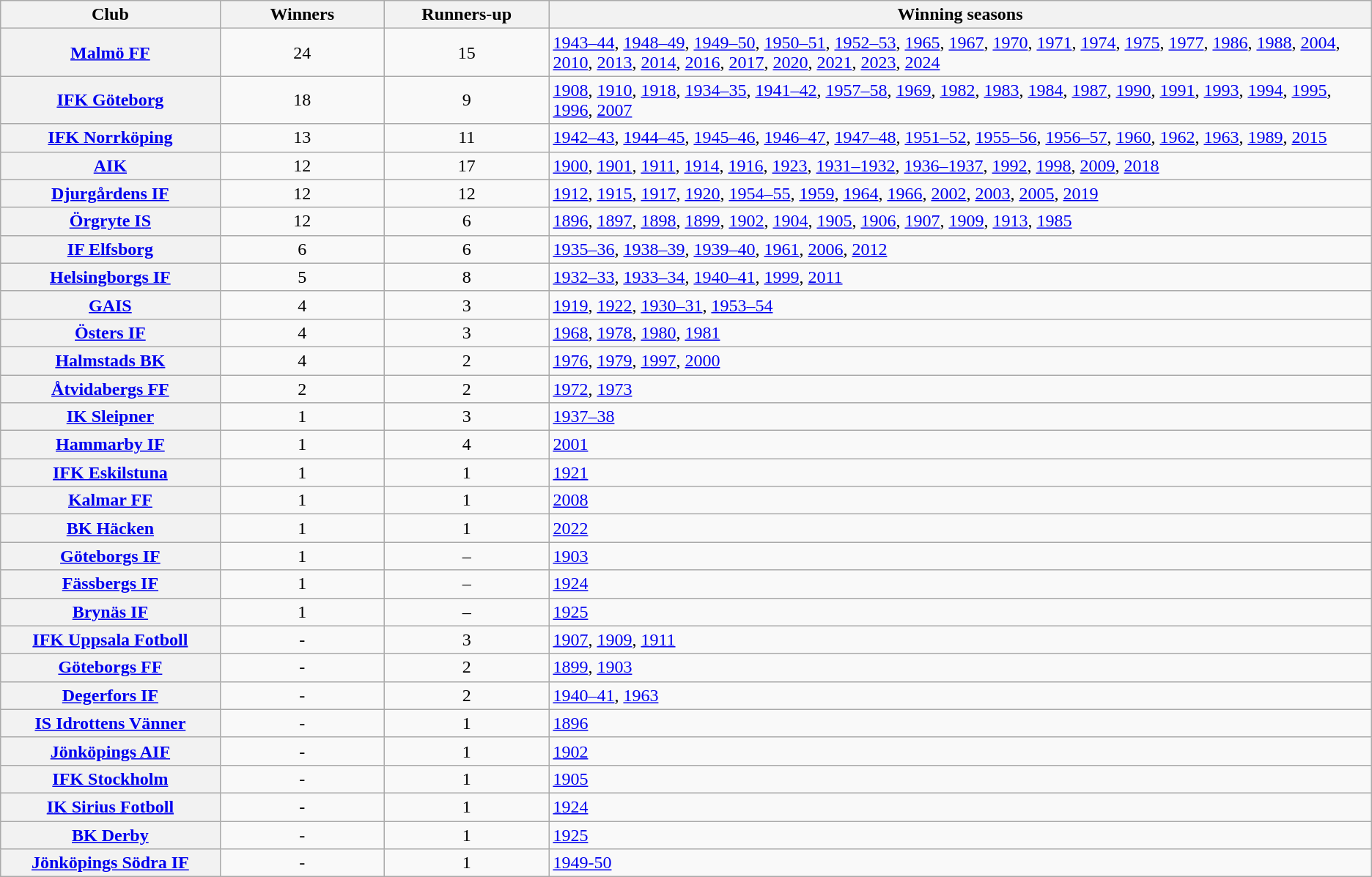<table class="wikitable plainrowheaders">
<tr>
<th style="width:16%;">Club</th>
<th style="width:12%;">Winners</th>
<th style="width:12%;">Runners-up</th>
<th scope="col">Winning seasons</th>
</tr>
<tr>
<th scope="row"><a href='#'>Malmö FF</a></th>
<td align="center">24</td>
<td align="center">15</td>
<td><a href='#'>1943–44</a>, <a href='#'>1948–49</a>, <a href='#'>1949–50</a>, <a href='#'>1950–51</a>, <a href='#'>1952–53</a>, <a href='#'>1965</a>, <a href='#'>1967</a>, <a href='#'>1970</a>, <a href='#'>1971</a>,  <a href='#'>1974</a>, <a href='#'>1975</a>, <a href='#'>1977</a>, <a href='#'>1986</a>, <a href='#'>1988</a>, <a href='#'>2004</a>, <a href='#'>2010</a>, <a href='#'>2013</a>, <a href='#'>2014</a>, <a href='#'>2016</a>, <a href='#'>2017</a>, <a href='#'>2020</a>, <a href='#'>2021</a>, <a href='#'>2023</a>, <a href='#'>2024</a></td>
</tr>
<tr>
<th scope="row"><a href='#'>IFK Göteborg</a></th>
<td align="center">18</td>
<td align="center">9</td>
<td><a href='#'>1908</a>, <a href='#'>1910</a>, <a href='#'>1918</a>, <a href='#'>1934–35</a>, <a href='#'>1941–42</a>, <a href='#'>1957–58</a>, <a href='#'>1969</a>, <a href='#'>1982</a>, <a href='#'>1983</a>, <a href='#'>1984</a>, <a href='#'>1987</a>, <a href='#'>1990</a>, <a href='#'>1991</a>, <a href='#'>1993</a>, <a href='#'>1994</a>, <a href='#'>1995</a>, <a href='#'>1996</a>, <a href='#'>2007</a></td>
</tr>
<tr>
<th scope="row"><a href='#'>IFK Norrköping</a></th>
<td align="center">13</td>
<td align="center">11</td>
<td><a href='#'>1942–43</a>, <a href='#'>1944–45</a>, <a href='#'>1945–46</a>, <a href='#'>1946–47</a>, <a href='#'>1947–48</a>, <a href='#'>1951–52</a>, <a href='#'>1955–56</a>, <a href='#'>1956–57</a>, <a href='#'>1960</a>, <a href='#'>1962</a>, <a href='#'>1963</a>, <a href='#'>1989</a>, <a href='#'>2015</a></td>
</tr>
<tr>
<th scope="row"><a href='#'>AIK</a></th>
<td align="center">12</td>
<td align="center">17</td>
<td><a href='#'>1900</a>, <a href='#'>1901</a>, <a href='#'>1911</a>, <a href='#'>1914</a>, <a href='#'>1916</a>, <a href='#'>1923</a>, <a href='#'>1931–1932</a>, <a href='#'>1936–1937</a>, <a href='#'>1992</a>, <a href='#'>1998</a>, <a href='#'>2009</a>, <a href='#'>2018</a></td>
</tr>
<tr>
<th scope="row"><a href='#'>Djurgårdens IF</a></th>
<td align="center">12</td>
<td align="center">12</td>
<td><a href='#'>1912</a>, <a href='#'>1915</a>, <a href='#'>1917</a>, <a href='#'>1920</a>, <a href='#'>1954–55</a>, <a href='#'>1959</a>, <a href='#'>1964</a>, <a href='#'>1966</a>, <a href='#'>2002</a>, <a href='#'>2003</a>, <a href='#'>2005</a>, <a href='#'>2019</a></td>
</tr>
<tr>
<th scope="row"><a href='#'>Örgryte IS</a></th>
<td align="center">12</td>
<td align="center">6</td>
<td><a href='#'>1896</a>, <a href='#'>1897</a>, <a href='#'>1898</a>, <a href='#'>1899</a>, <a href='#'>1902</a>, <a href='#'>1904</a>, <a href='#'>1905</a>, <a href='#'>1906</a>, <a href='#'>1907</a>, <a href='#'>1909</a>, <a href='#'>1913</a>, <a href='#'>1985</a></td>
</tr>
<tr>
<th scope="row"><a href='#'>IF Elfsborg</a></th>
<td align="center">6</td>
<td align="center">6</td>
<td><a href='#'>1935–36</a>, <a href='#'>1938–39</a>, <a href='#'>1939–40</a>, <a href='#'>1961</a>, <a href='#'>2006</a>, <a href='#'>2012</a></td>
</tr>
<tr>
<th scope="row"><a href='#'>Helsingborgs IF</a></th>
<td align="center">5</td>
<td align="center">8</td>
<td><a href='#'>1932–33</a>, <a href='#'>1933–34</a>, <a href='#'>1940–41</a>, <a href='#'>1999</a>, <a href='#'>2011</a></td>
</tr>
<tr>
<th scope="row"><a href='#'>GAIS</a></th>
<td align="center">4</td>
<td align="center">3</td>
<td><a href='#'>1919</a>, <a href='#'>1922</a>, <a href='#'>1930–31</a>, <a href='#'>1953–54</a></td>
</tr>
<tr>
<th scope="row"><a href='#'>Östers IF</a></th>
<td align="center">4</td>
<td align="center">3</td>
<td><a href='#'>1968</a>, <a href='#'>1978</a>, <a href='#'>1980</a>, <a href='#'>1981</a></td>
</tr>
<tr>
<th scope="row"><a href='#'>Halmstads BK</a></th>
<td align="center">4</td>
<td align="center">2</td>
<td><a href='#'>1976</a>, <a href='#'>1979</a>, <a href='#'>1997</a>, <a href='#'>2000</a></td>
</tr>
<tr>
<th scope="row"><a href='#'>Åtvidabergs FF</a></th>
<td align="center">2</td>
<td align="center">2</td>
<td><a href='#'>1972</a>, <a href='#'>1973</a></td>
</tr>
<tr>
<th scope="row"><a href='#'>IK Sleipner</a></th>
<td align="center">1</td>
<td align="center">3</td>
<td><a href='#'>1937–38</a></td>
</tr>
<tr>
<th scope="row"><a href='#'>Hammarby IF</a></th>
<td align="center">1</td>
<td align="center">4</td>
<td><a href='#'>2001</a></td>
</tr>
<tr>
<th scope="row"><a href='#'>IFK Eskilstuna</a></th>
<td align="center">1</td>
<td align="center">1</td>
<td><a href='#'>1921</a></td>
</tr>
<tr>
<th scope="row"><a href='#'>Kalmar FF</a></th>
<td align="center">1</td>
<td align="center">1</td>
<td><a href='#'>2008</a></td>
</tr>
<tr>
<th scope="row"><a href='#'>BK Häcken</a></th>
<td align="center">1</td>
<td align="center">1</td>
<td><a href='#'>2022</a></td>
</tr>
<tr>
<th scope="row"><a href='#'>Göteborgs IF</a></th>
<td align="center">1</td>
<td align="center">–</td>
<td><a href='#'>1903</a></td>
</tr>
<tr>
<th scope="row"><a href='#'>Fässbergs IF</a></th>
<td align="center">1</td>
<td align="center">–</td>
<td><a href='#'>1924</a></td>
</tr>
<tr>
<th scope="row"><a href='#'>Brynäs IF</a></th>
<td align="center">1</td>
<td align="center">–</td>
<td><a href='#'>1925</a></td>
</tr>
<tr>
<th scope="row"><a href='#'>IFK Uppsala Fotboll</a></th>
<td align="center">-</td>
<td align="center">3</td>
<td><a href='#'>1907</a>, <a href='#'>1909</a>, <a href='#'>1911</a></td>
</tr>
<tr>
<th scope="row"><a href='#'>Göteborgs FF</a></th>
<td align="center">-</td>
<td align="center">2</td>
<td><a href='#'>1899</a>, <a href='#'>1903</a></td>
</tr>
<tr>
<th scope="row"><a href='#'>Degerfors IF</a></th>
<td align="center">-</td>
<td align="center">2</td>
<td><a href='#'>1940–41</a>, <a href='#'>1963</a></td>
</tr>
<tr>
<th scope="row"><a href='#'>IS Idrottens Vänner</a></th>
<td align="center">-</td>
<td align="center">1</td>
<td><a href='#'>1896</a></td>
</tr>
<tr>
<th scope="row"><a href='#'>Jönköpings AIF</a></th>
<td align="center">-</td>
<td align="center">1</td>
<td><a href='#'>1902</a></td>
</tr>
<tr>
<th scope="row"><a href='#'>IFK Stockholm</a></th>
<td align="center">-</td>
<td align="center">1</td>
<td><a href='#'>1905</a></td>
</tr>
<tr>
<th scope="row"><a href='#'>IK Sirius Fotboll</a></th>
<td align="center">-</td>
<td align="center">1</td>
<td><a href='#'>1924</a></td>
</tr>
<tr>
<th scope="row"><a href='#'>BK Derby</a></th>
<td align="center">-</td>
<td align="center">1</td>
<td><a href='#'>1925</a></td>
</tr>
<tr>
<th scope="row"><a href='#'>Jönköpings Södra IF</a></th>
<td align="center">-</td>
<td align="center">1</td>
<td><a href='#'>1949-50</a></td>
</tr>
</table>
